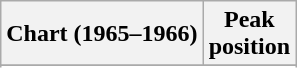<table class="wikitable sortable plainrowheaders" style="text-align:center">
<tr>
<th scope="col">Chart (1965–1966)</th>
<th scope="col">Peak<br> position</th>
</tr>
<tr>
</tr>
<tr>
</tr>
</table>
